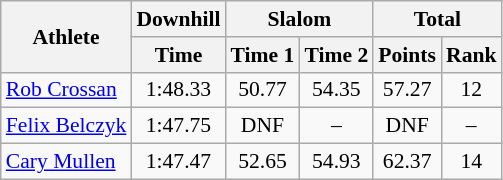<table class="wikitable" style="font-size:90%">
<tr>
<th rowspan="2">Athlete</th>
<th>Downhill</th>
<th colspan="2">Slalom</th>
<th colspan="2">Total</th>
</tr>
<tr>
<th>Time</th>
<th>Time 1</th>
<th>Time 2</th>
<th>Points</th>
<th>Rank</th>
</tr>
<tr>
<td><a href='#'>Rob Crossan</a></td>
<td align="center">1:48.33</td>
<td align="center">50.77</td>
<td align="center">54.35</td>
<td align="center">57.27</td>
<td align="center">12</td>
</tr>
<tr>
<td><a href='#'>Felix Belczyk</a></td>
<td align="center">1:47.75</td>
<td align="center">DNF</td>
<td align="center">–</td>
<td align="center">DNF</td>
<td align="center">–</td>
</tr>
<tr>
<td><a href='#'>Cary Mullen</a></td>
<td align="center">1:47.47</td>
<td align="center">52.65</td>
<td align="center">54.93</td>
<td align="center">62.37</td>
<td align="center">14</td>
</tr>
</table>
